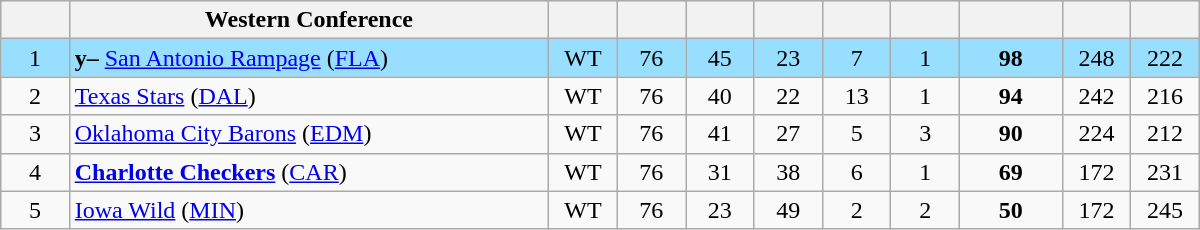<table class="wikitable" style="text-align:center; width:50em">
<tr bgcolor="#DDDDFF">
<th width="5%"></th>
<th width="35%">Western Conference</th>
<th width="5%"></th>
<th width="5%"></th>
<th width="5%"></th>
<th width="5%"></th>
<th width="5%"></th>
<th width="5%"></th>
<th width="7.5%"></th>
<th width="5%"></th>
<th width="5%"></th>
</tr>
<tr bgcolor="#97DEFF">
<td>1</td>
<td align=left><strong>y–</strong> <a href='#'>San Antonio Rampage</a> (<a href='#'>FLA</a>)</td>
<td>WT</td>
<td>76</td>
<td>45</td>
<td>23</td>
<td>7</td>
<td>1</td>
<td><strong>98</strong></td>
<td>248</td>
<td>222</td>
</tr>
<tr bgcolor=>
<td>2</td>
<td align=left><a href='#'>Texas Stars</a> (<a href='#'>DAL</a>)</td>
<td>WT</td>
<td>76</td>
<td>40</td>
<td>22</td>
<td>13</td>
<td>1</td>
<td><strong>94</strong></td>
<td>242</td>
<td>216</td>
</tr>
<tr bgcolor=>
<td>3</td>
<td align=left><a href='#'>Oklahoma City Barons</a> (<a href='#'>EDM</a>)</td>
<td>WT</td>
<td>76</td>
<td>41</td>
<td>27</td>
<td>5</td>
<td>3</td>
<td><strong>90</strong></td>
<td>224</td>
<td>212</td>
</tr>
<tr bgcolor=>
<td>4</td>
<td align=left><strong><a href='#'>Charlotte Checkers</a></strong> (<a href='#'>CAR</a>)</td>
<td>WT</td>
<td>76</td>
<td>31</td>
<td>38</td>
<td>6</td>
<td>1</td>
<td><strong>69</strong></td>
<td>172</td>
<td>231</td>
</tr>
<tr bgcolor=>
<td>5</td>
<td align=left><a href='#'>Iowa Wild</a> (<a href='#'>MIN</a>)</td>
<td>WT</td>
<td>76</td>
<td>23</td>
<td>49</td>
<td>2</td>
<td>2</td>
<td><strong>50</strong></td>
<td>172</td>
<td>245</td>
</tr>
</table>
